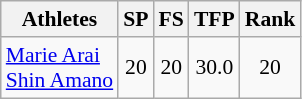<table class="wikitable" border="1" style="font-size:90%">
<tr>
<th>Athletes</th>
<th>SP</th>
<th>FS</th>
<th>TFP</th>
<th>Rank</th>
</tr>
<tr align=center>
<td align=left><a href='#'>Marie Arai</a><br><a href='#'>Shin Amano</a></td>
<td>20</td>
<td>20</td>
<td>30.0</td>
<td>20</td>
</tr>
</table>
